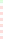<table style="font-size: 85%">
<tr>
<td style="background:#dfd;"></td>
</tr>
<tr>
<td style="background:#fdd;"></td>
</tr>
<tr>
<td style="background:#fdd;"></td>
</tr>
<tr>
<td style="background:#fdd;"></td>
</tr>
<tr>
<td style="background:#fdd;"></td>
</tr>
<tr>
<td style="background:#fdd;"></td>
</tr>
<tr>
<td style="background:#fdd;"></td>
</tr>
</table>
